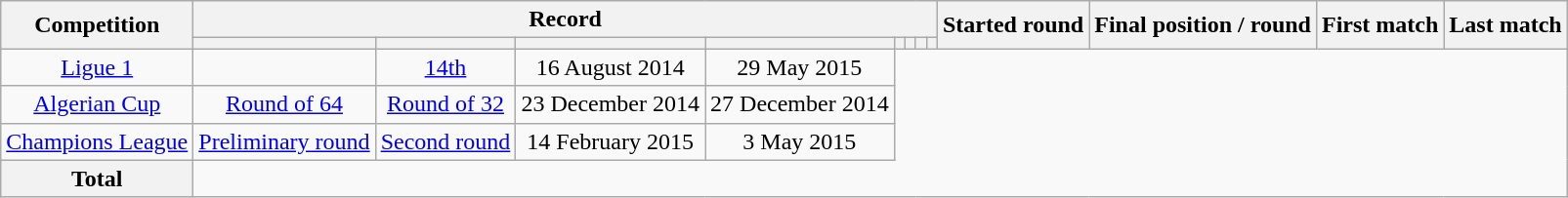<table class="wikitable" style="text-align: center">
<tr>
<th rowspan=2>Competition</th>
<th colspan=8>Record</th>
<th rowspan=2>Started round</th>
<th rowspan=2>Final position / round</th>
<th rowspan=2>First match</th>
<th rowspan=2>Last match</th>
</tr>
<tr>
<th></th>
<th></th>
<th></th>
<th></th>
<th></th>
<th></th>
<th></th>
<th></th>
</tr>
<tr>
<td><a href='#'>Ligue 1</a><br></td>
<td></td>
<td><a href='#'>14th</a></td>
<td>16 August 2014</td>
<td>29 May 2015</td>
</tr>
<tr>
<td><a href='#'>Algerian Cup</a><br></td>
<td><a href='#'>Round of 64</a></td>
<td><a href='#'>Round of 32</a></td>
<td>23 December 2014</td>
<td>27 December 2014</td>
</tr>
<tr>
<td><a href='#'>Champions League</a><br></td>
<td><a href='#'>Preliminary round</a></td>
<td><a href='#'>Second round</a></td>
<td>14 February 2015</td>
<td>3 May 2015</td>
</tr>
<tr>
<th>Total<br></th>
</tr>
</table>
